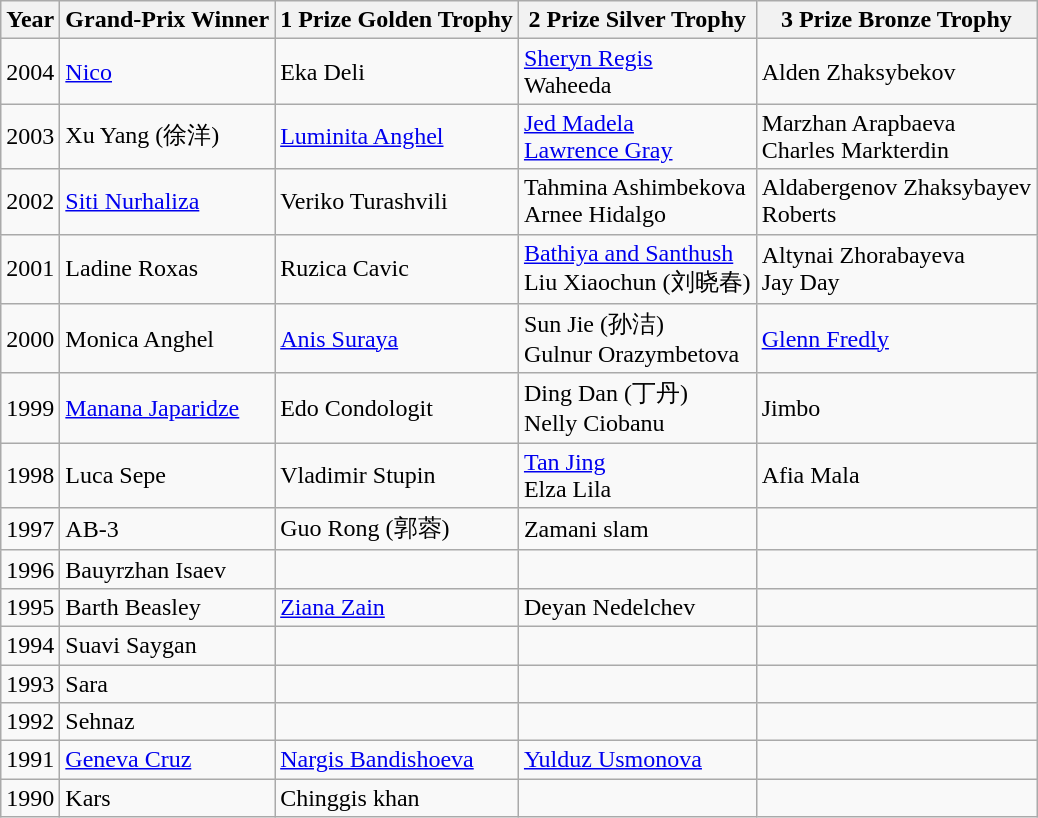<table class="wikitable">
<tr>
<th align="center">Year</th>
<th align="center">Grand-Prix Winner</th>
<th align="center">1 Prize Golden Trophy</th>
<th align="center">2 Prize Silver Trophy</th>
<th align="center">3 Prize Bronze Trophy</th>
</tr>
<tr>
<td>2004<br></td>
<td> <a href='#'>Nico</a></td>
<td> Eka Deli</td>
<td> <a href='#'>Sheryn Regis</a><br> Waheeda</td>
<td> Alden Zhaksybekov</td>
</tr>
<tr>
<td>2003<br></td>
<td> Xu Yang (徐洋)</td>
<td> <a href='#'>Luminita Anghel</a></td>
<td> <a href='#'>Jed Madela</a><br> <a href='#'>Lawrence Gray</a></td>
<td> Marzhan Arapbaeva<br> Charles Markterdin</td>
</tr>
<tr>
<td>2002<br></td>
<td> <a href='#'>Siti Nurhaliza</a></td>
<td> Veriko Turashvili</td>
<td> Tahmina Ashimbekova<br> Arnee Hidalgo</td>
<td> Aldabergenov Zhaksybayev<br> Roberts</td>
</tr>
<tr>
<td>2001</td>
<td> Ladine Roxas</td>
<td> Ruzica Cavic</td>
<td> <a href='#'>Bathiya and Santhush</a><br> Liu Xiaochun (刘晓春)</td>
<td> Altynai Zhorabayeva<br> Jay Day</td>
</tr>
<tr>
<td>2000</td>
<td> Monica Anghel</td>
<td> <a href='#'>Anis Suraya</a></td>
<td> Sun Jie (孙洁)<br> Gulnur Orazymbetova</td>
<td> <a href='#'>Glenn Fredly</a></td>
</tr>
<tr>
<td>1999</td>
<td> <a href='#'>Manana Japaridze</a></td>
<td> Edo Condologit</td>
<td> Ding Dan (丁丹)<br> Nelly Ciobanu</td>
<td> Jimbo</td>
</tr>
<tr>
<td>1998</td>
<td> Luca Sepe</td>
<td> Vladimir Stupin</td>
<td> <a href='#'>Tan Jing</a><br> Elza Lila</td>
<td> Afia Mala</td>
</tr>
<tr>
<td>1997</td>
<td> AB-3</td>
<td> Guo Rong (郭蓉)</td>
<td> Zamani slam</td>
<td></td>
</tr>
<tr>
<td>1996</td>
<td> Bauyrzhan Isaev</td>
<td></td>
<td></td>
<td></td>
</tr>
<tr>
<td>1995</td>
<td> Barth Beasley</td>
<td> <a href='#'>Ziana Zain</a></td>
<td>Deyan Nedelchev</td>
<td></td>
</tr>
<tr>
<td>1994</td>
<td> Suavi Saygan</td>
<td></td>
<td></td>
<td></td>
</tr>
<tr>
<td>1993</td>
<td> Sara</td>
<td></td>
<td></td>
<td></td>
</tr>
<tr>
<td>1992</td>
<td> Sehnaz</td>
<td></td>
<td></td>
<td></td>
</tr>
<tr>
<td>1991</td>
<td> <a href='#'>Geneva Cruz</a></td>
<td> <a href='#'>Nargis Bandishoeva</a></td>
<td> <a href='#'>Yulduz Usmonova</a></td>
<td></td>
</tr>
<tr>
<td>1990</td>
<td> Kars</td>
<td> Chinggis khan</td>
<td></td>
<td></td>
</tr>
</table>
